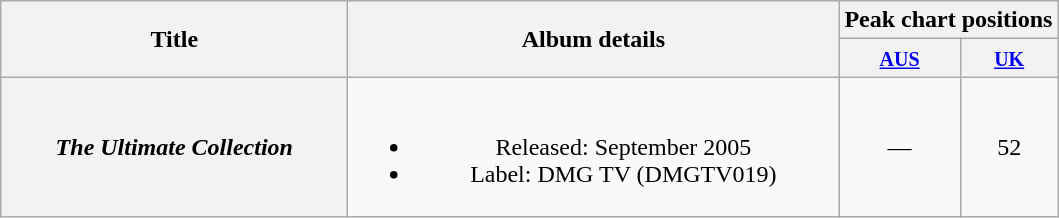<table class="wikitable plainrowheaders" style="text-align:center;">
<tr>
<th scope="col" rowspan="2" style="width:14em;">Title</th>
<th scope="col" rowspan="2" style="width:20em;">Album details</th>
<th scope="col" colspan="2">Peak chart positions</th>
</tr>
<tr>
<th><small><a href='#'>AUS</a></small> <br></th>
<th><small><a href='#'>UK</a></small> <br></th>
</tr>
<tr>
<th scope="row"><em>The Ultimate Collection</em></th>
<td><br><ul><li>Released: September 2005</li><li>Label: DMG TV (DMGTV019)</li></ul></td>
<td align=center>—</td>
<td align=center>52</td>
</tr>
</table>
